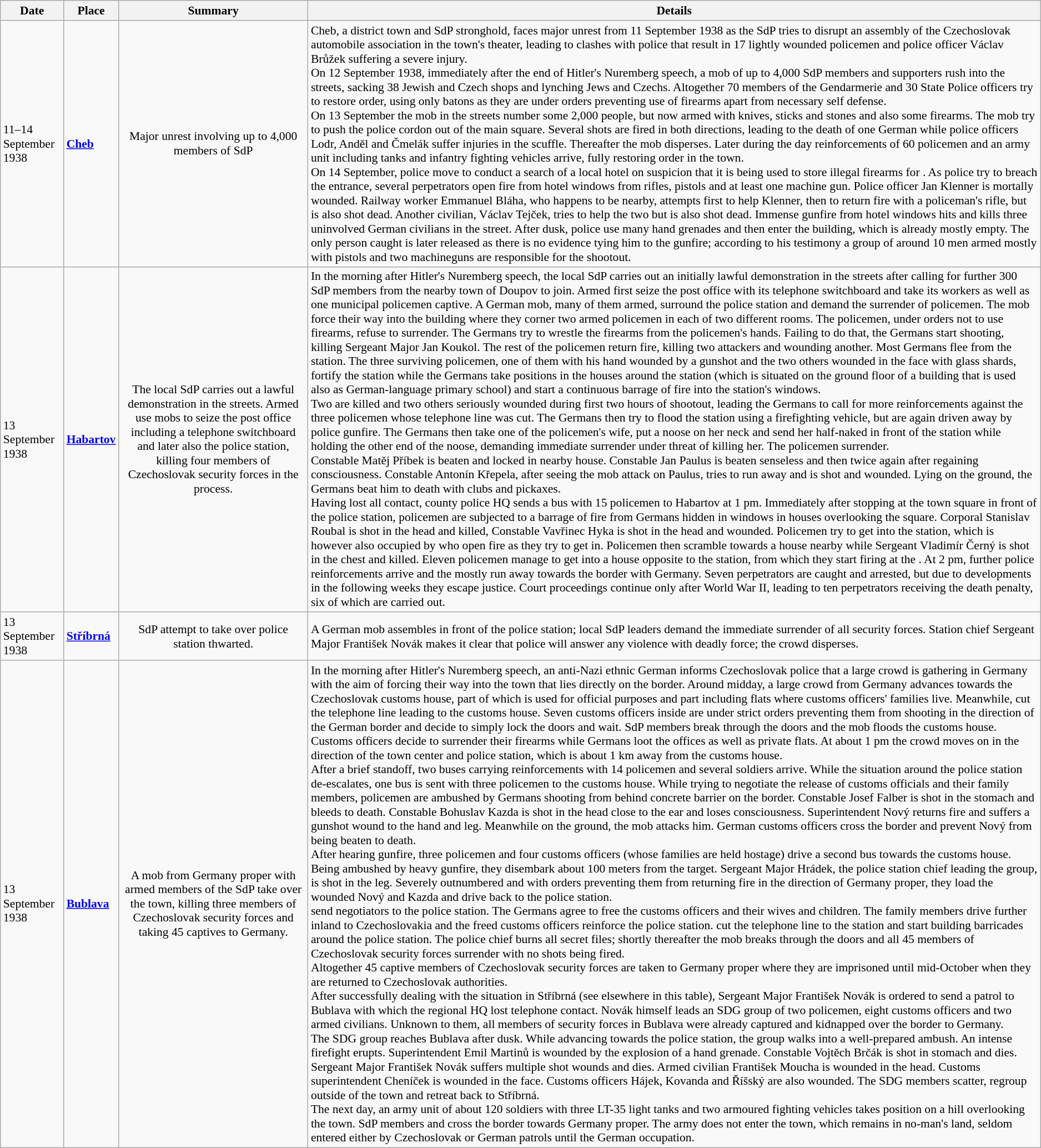<table class="wikitable sortable" style="font-size:90%;">
<tr>
<th>Date</th>
<th>Place</th>
<th>Summary</th>
<th>Details</th>
</tr>
<tr>
<td>11–14 September 1938</td>
<td><strong><a href='#'>Cheb</a></strong></td>
<td align=center>Major unrest involving up to 4,000 members of SdP<br></td>
<td align=left>Cheb, a district town and SdP stronghold, faces major unrest from 11 September 1938 as the SdP tries to disrupt an assembly of the Czechoslovak automobile association in the town's theater, leading to clashes with police that result in 17 lightly wounded policemen and police officer Václav Brůžek suffering a severe injury.<br>On 12 September 1938, immediately after the end of Hitler's Nuremberg speech, a mob of up to 4,000 SdP members and supporters rush into the streets, sacking 38 Jewish and Czech shops and lynching Jews and Czechs. Altogether 70 members of the Gendarmerie and 30 State Police officers try to restore order, using only batons as they are under orders preventing use of firearms apart from necessary self defense.<br>On 13 September the mob in the streets number some 2,000 people, but now armed with knives, sticks and stones and also some firearms. The mob try to push the police cordon out of the main square. Several shots are fired in both directions, leading to the death of one German while police officers Lodr, Anděl and Čmelák suffer injuries in the scuffle. Thereafter the mob disperses. Later during the day reinforcements of 60 policemen and an army unit including tanks and infantry fighting vehicles arrive, fully restoring order in the town.<br>On 14 September, police move to conduct a search of a local hotel on suspicion that it is being used to store illegal firearms for . As police try to breach the entrance, several perpetrators open fire from hotel windows from rifles, pistols and at least one machine gun. Police officer Jan Klenner is mortally wounded. Railway worker Emmanuel Bláha, who happens to be nearby, attempts first to help Klenner, then to return fire with a policeman's rifle, but is also shot dead. Another civilian, Václav Tejček, tries to help the two but is also shot dead. Immense gunfire from hotel windows hits and kills three uninvolved German civilians in the street. After dusk, police use many hand grenades and then enter the building, which is already mostly empty. The only person caught is later released as there is no evidence tying him to the gunfire; according to his testimony a group of around 10 men armed mostly with pistols and two machineguns are responsible for the shootout.</td>
</tr>
<tr>
<td>13 September 1938</td>
<td><strong><a href='#'>Habartov</a></strong></td>
<td align=center>The local SdP carries out a lawful demonstration in the streets. Armed  use mobs to seize the post office including a telephone switchboard and later also the police station, killing four members of Czechoslovak security forces in the process.<br></td>
<td align=left>In the morning after Hitler's Nuremberg speech, the local SdP carries out an initially lawful demonstration in the streets after calling for further 300 SdP members from the nearby town of Doupov to join. Armed  first seize the post office with its telephone switchboard and take its workers as well as one municipal policemen captive. A German mob, many of them armed, surround the police station and demand the surrender of policemen. The mob force their way into the building where they corner two armed policemen in each of two different rooms. The policemen, under orders not to use firearms, refuse to surrender. The Germans try to wrestle the firearms from the policemen's hands. Failing to do that, the Germans start shooting, killing Sergeant Major Jan Koukol. The rest of the policemen return fire, killing two attackers and wounding another. Most Germans flee from the station. The three surviving policemen, one of them with his hand wounded by a gunshot and the two others wounded in the face with glass shards, fortify the station while the Germans take positions in the houses around the station (which is situated on the ground floor of a building that is used also as German-language primary school) and start a continuous barrage of fire into the station's windows.<br>Two  are killed and two others seriously wounded during first two hours of shootout, leading the Germans to call for more reinforcements against the three policemen whose telephone line was cut. The Germans then try to flood the station using a firefighting vehicle, but are again driven away by police gunfire. The Germans then take one of the policemen's wife, put a noose on her neck and send her half-naked in front of the station while holding the other end of the noose, demanding immediate surrender under threat of killing her. The policemen surrender.<br>Constable Matěj Příbek is beaten and locked in nearby house. Constable Jan Paulus is beaten senseless and then twice again after regaining consciousness. Constable Antonín Křepela, after seeing the mob attack on Paulus, tries to run away and is shot and wounded. Lying on the ground, the Germans beat him to death with clubs and pickaxes.<br>Having lost all contact, county police HQ sends a bus with 15 policemen to Habartov at 1 pm. Immediately after stopping at the town square in front of the police station, policemen are subjected to a barrage of fire from Germans hidden in windows in houses overlooking the square. Corporal Stanislav Roubal is shot in the head and killed, Constable Vavřinec Hyka is shot in the head and wounded. Policemen try to get into the station, which is however also occupied by  who open fire as they try to get in. Policemen then scramble towards a house nearby while Sergeant Vladimír Černý is shot in the chest and killed. Eleven policemen manage to get into a house opposite to the station, from which they start firing at the . At 2 pm, further police reinforcements arrive and the  mostly run away towards the border with Germany. Seven perpetrators are caught and arrested, but due to developments in the following weeks they escape justice. Court proceedings continue only after World War II, leading to ten perpetrators receiving the death penalty, six of which are carried out.</td>
</tr>
<tr>
<td>13 September 1938</td>
<td><strong><a href='#'>Stříbrná</a></strong></td>
<td align=center>SdP attempt to take over police station thwarted.<br></td>
<td align=left>A German mob assembles in front of the police station; local SdP leaders demand the immediate surrender of all security forces. Station chief Sergeant Major František Novák makes it clear that police will answer any violence with deadly force; the crowd disperses.</td>
</tr>
<tr>
<td>13 September 1938</td>
<td><strong><a href='#'>Bublava</a></strong></td>
<td align=center>A mob from Germany proper with armed members of the SdP take over the town, killing three members of Czechoslovak security forces and taking 45 captives to Germany.<br></td>
<td align=left>In the morning after Hitler's Nuremberg speech, an anti-Nazi ethnic German informs Czechoslovak police that a large crowd is gathering in Germany with the aim of forcing their way into the town that lies directly on the border. Around midday, a large crowd from Germany advances towards the Czechoslovak customs house, part of which is used for official purposes and part including flats where customs officers' families live. Meanwhile,  cut the telephone line leading to the customs house. Seven customs officers inside are under strict orders preventing them from shooting in the direction of the German border and decide to simply lock the doors and wait. SdP members break through the doors and the mob floods the customs house. Customs officers decide to surrender their firearms while Germans loot the offices as well as private flats. At about 1 pm the crowd moves on in the direction of the town center and police station, which is about 1 km away from the customs house.<br>After a brief standoff, two buses carrying reinforcements with 14 policemen and several soldiers arrive. While the situation around the police station de-escalates, one bus is sent with three policemen to the customs house. While trying to negotiate the release of customs officials and their family members, policemen are ambushed by Germans shooting from behind concrete barrier on the border. Constable Josef Falber is shot in the stomach and bleeds to death. Constable Bohuslav Kazda is shot in the head close to the ear and loses consciousness. Superintendent Nový returns fire and suffers a gunshot wound to the hand and leg. Meanwhile on the ground, the mob attacks him. German customs officers cross the border and prevent Nový from being beaten to death.<br>After hearing gunfire, three policemen and four customs officers (whose families are held hostage) drive a second bus towards the customs house. Being ambushed by heavy gunfire, they disembark about 100 meters from the target. Sergeant Major Hrádek, the police station chief leading the group, is shot in the leg. Severely outnumbered and with orders preventing them from returning fire in the direction of Germany proper, they load the wounded Nový and Kazda and drive back to the police station.<br> send negotiators to the police station. The Germans agree to free the customs officers and their wives and children. The family members drive further inland to Czechoslovakia and the freed customs officers reinforce the police station.  cut the telephone line to the station and start building barricades around the police station. The police chief burns all secret files; shortly thereafter the mob breaks through the doors and all 45 members of Czechoslovak security forces surrender with no shots being fired.<br>Altogether 45 captive members of Czechoslovak security forces are taken to Germany proper where they are imprisoned until mid-October when they are returned to Czechoslovak authorities.<br>After successfully dealing with the situation in Stříbrná (see elsewhere in this table), Sergeant Major František Novák is ordered to send a patrol to Bublava with which the regional HQ lost telephone contact. Novák himself leads an SDG group of two policemen, eight customs officers and two armed civilians. Unknown to them, all members of security forces in Bublava were already captured and kidnapped over the border to Germany.<br>The SDG group reaches Bublava after dusk. While advancing towards the police station, the group walks into a well-prepared ambush. An intense firefight erupts. Superintendent Emil Martinů is wounded by the explosion of a hand grenade. Constable Vojtěch Brčák is shot in stomach and dies. Sergeant Major František Novák suffers multiple shot wounds and dies. Armed civilian František Moucha is wounded in the head. Customs superintendent Cheníček is wounded in the face. Customs officers Hájek, Kovanda and Říšský are also wounded. The SDG members scatter, regroup outside of the town and retreat back to Stříbrná.<br>The next day, an army unit of about 120 soldiers with three LT-35 light tanks and two armoured fighting vehicles takes position on a hill overlooking the town. SdP members and  cross the border towards Germany proper. The army does not enter the town, which remains in no-man's land, seldom entered either by Czechoslovak or German patrols until the German occupation.</td>
</tr>
</table>
